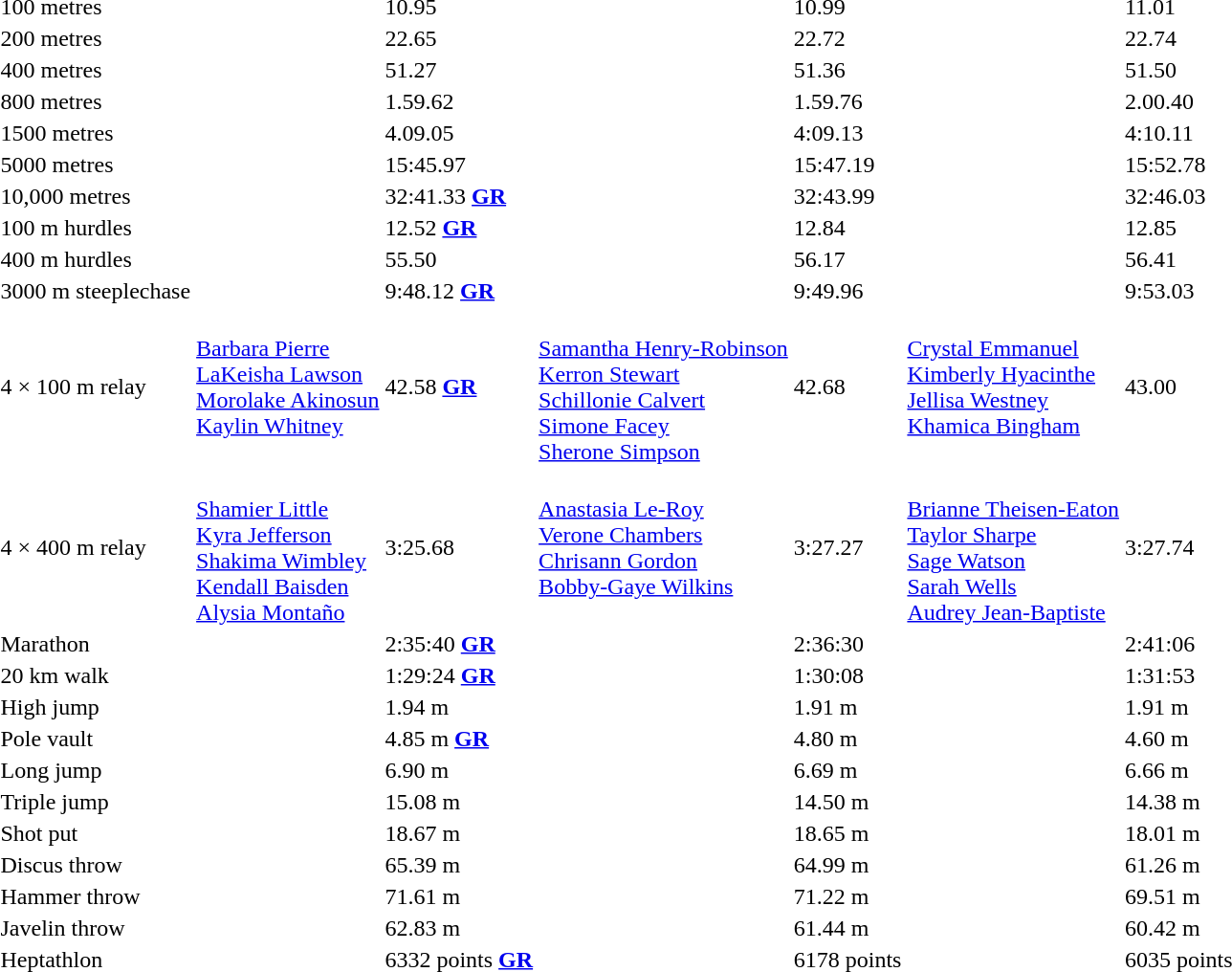<table>
<tr>
<td>100 metres<br></td>
<td></td>
<td>10.95 </td>
<td></td>
<td>10.99 </td>
<td></td>
<td>11.01</td>
</tr>
<tr>
<td>200 metres<br></td>
<td></td>
<td>22.65</td>
<td></td>
<td>22.72</td>
<td></td>
<td>22.74</td>
</tr>
<tr>
<td>400 metres<br></td>
<td></td>
<td>51.27</td>
<td></td>
<td>51.36</td>
<td></td>
<td>51.50</td>
</tr>
<tr>
<td>800 metres<br></td>
<td></td>
<td>1.59.62</td>
<td></td>
<td>1.59.76</td>
<td></td>
<td>2.00.40</td>
</tr>
<tr>
<td>1500 metres<br></td>
<td></td>
<td>4.09.05 <strong></strong></td>
<td></td>
<td>4:09.13</td>
<td></td>
<td>4:10.11</td>
</tr>
<tr>
<td>5000 metres<br></td>
<td></td>
<td>15:45.97 </td>
<td></td>
<td>15:47.19</td>
<td></td>
<td>15:52.78</td>
</tr>
<tr>
<td>10,000 metres<br></td>
<td></td>
<td>32:41.33 <strong><a href='#'>GR</a></strong></td>
<td></td>
<td>32:43.99 </td>
<td></td>
<td>32:46.03</td>
</tr>
<tr>
<td>100 m hurdles<br></td>
<td></td>
<td>12.52 <strong><a href='#'>GR</a></strong></td>
<td></td>
<td>12.84</td>
<td></td>
<td>12.85</td>
</tr>
<tr>
<td>400 m hurdles<br></td>
<td></td>
<td>55.50</td>
<td></td>
<td>56.17</td>
<td></td>
<td>56.41</td>
</tr>
<tr>
<td>3000 m steeplechase<br></td>
<td></td>
<td>9:48.12 <strong><a href='#'>GR</a></strong></td>
<td></td>
<td>9:49.96</td>
<td></td>
<td>9:53.03</td>
</tr>
<tr>
<td>4 × 100 m relay<br></td>
<td><br> <a href='#'>Barbara Pierre</a> <br> <a href='#'>LaKeisha Lawson</a> <br> <a href='#'>Morolake Akinosun</a> <br> <a href='#'>Kaylin Whitney</a><br><br></td>
<td>42.58 <strong><a href='#'>GR</a></strong></td>
<td><br> <a href='#'>Samantha Henry-Robinson</a> <br> <a href='#'>Kerron Stewart</a> <br> <a href='#'>Schillonie Calvert</a> <br> <a href='#'>Simone Facey</a><br><a href='#'>Sherone Simpson</a></td>
<td>42.68</td>
<td><br> <a href='#'>Crystal Emmanuel</a> <br> <a href='#'>Kimberly Hyacinthe</a> <br> <a href='#'>Jellisa Westney</a> <br> <a href='#'>Khamica Bingham</a> <br><br></td>
<td>43.00</td>
</tr>
<tr>
<td>4 × 400 m relay<br> </td>
<td><br> <a href='#'>Shamier Little</a><br><a href='#'>Kyra Jefferson</a><br><a href='#'>Shakima Wimbley</a><br><a href='#'>Kendall Baisden</a><br><a href='#'>Alysia Montaño</a></td>
<td>3:25.68</td>
<td><br> <a href='#'>Anastasia Le-Roy</a><br><a href='#'>Verone Chambers</a><br><a href='#'>Chrisann Gordon</a><br><a href='#'>Bobby-Gaye Wilkins</a><br><br></td>
<td>3:27.27</td>
<td><br> <a href='#'>Brianne Theisen-Eaton</a><br><a href='#'>Taylor Sharpe</a><br><a href='#'>Sage Watson</a><br><a href='#'>Sarah Wells</a><br><a href='#'>Audrey Jean-Baptiste</a></td>
<td>3:27.74 </td>
</tr>
<tr>
<td>Marathon<br></td>
<td></td>
<td>2:35:40 <strong><a href='#'>GR</a></strong></td>
<td></td>
<td>2:36:30</td>
<td></td>
<td>2:41:06</td>
</tr>
<tr>
<td>20 km walk<br></td>
<td></td>
<td>1:29:24 <strong><a href='#'>GR</a></strong></td>
<td></td>
<td>1:30:08</td>
<td></td>
<td>1:31:53 </td>
</tr>
<tr>
<td>High jump<br></td>
<td></td>
<td>1.94 m</td>
<td></td>
<td>1.91 m </td>
<td></td>
<td>1.91 m </td>
</tr>
<tr>
<td>Pole vault<br></td>
<td></td>
<td>4.85 m <strong><a href='#'>GR</a></strong></td>
<td></td>
<td>4.80 m</td>
<td></td>
<td>4.60 m</td>
</tr>
<tr>
<td>Long jump<br></td>
<td></td>
<td>6.90 m</td>
<td></td>
<td>6.69 m</td>
<td></td>
<td>6.66 m</td>
</tr>
<tr>
<td>Triple jump<br></td>
<td></td>
<td>15.08 m</td>
<td></td>
<td>14.50 m</td>
<td></td>
<td>14.38 m</td>
</tr>
<tr>
<td>Shot put<br></td>
<td></td>
<td>18.67 m</td>
<td></td>
<td>18.65 m</td>
<td></td>
<td>18.01 m</td>
</tr>
<tr>
<td>Discus throw<br></td>
<td></td>
<td>65.39 m</td>
<td></td>
<td>64.99 m</td>
<td></td>
<td>61.26 m</td>
</tr>
<tr>
<td>Hammer throw<br></td>
<td></td>
<td>71.61 m</td>
<td></td>
<td>71.22 m</td>
<td></td>
<td>69.51 m</td>
</tr>
<tr>
<td>Javelin throw<br></td>
<td></td>
<td>62.83 m</td>
<td></td>
<td>61.44 m</td>
<td></td>
<td>60.42 m</td>
</tr>
<tr>
<td>Heptathlon<br></td>
<td></td>
<td>6332 points <strong><a href='#'>GR</a></strong></td>
<td></td>
<td>6178 points</td>
<td></td>
<td>6035 points</td>
</tr>
</table>
